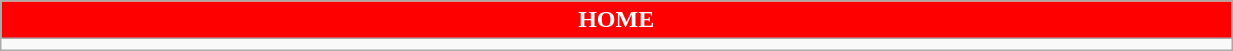<table class="wikitable collapsible collapsed" style="width:65%">
<tr>
<th colspan=6 ! style="color:white; background:red">HOME</th>
</tr>
<tr>
<td></td>
</tr>
</table>
